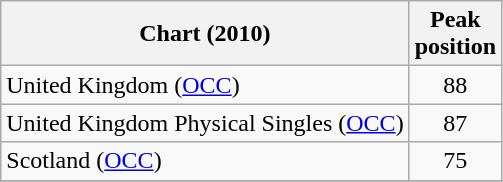<table class="wikitable sortable">
<tr>
<th>Chart (2010)</th>
<th>Peak<br>position</th>
</tr>
<tr>
<td>United Kingdom (<a href='#'>OCC</a>)</td>
<td align=center>88</td>
</tr>
<tr>
<td>United Kingdom Physical Singles (<a href='#'>OCC</a>)</td>
<td align=center>87</td>
</tr>
<tr>
<td>Scotland (<a href='#'>OCC</a>)</td>
<td align=center>75</td>
</tr>
<tr>
</tr>
</table>
